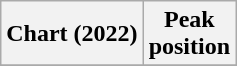<table class="wikitable plainrowheaders" style="text-align:center">
<tr>
<th scope="col">Chart (2022)</th>
<th scope="col">Peak<br>position</th>
</tr>
<tr>
</tr>
</table>
